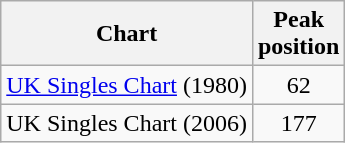<table class="wikitable">
<tr>
<th>Chart</th>
<th>Peak<br>position</th>
</tr>
<tr>
<td><a href='#'>UK Singles Chart</a> (1980)</td>
<td align="center">62</td>
</tr>
<tr>
<td>UK Singles Chart (2006)</td>
<td align="center">177</td>
</tr>
</table>
